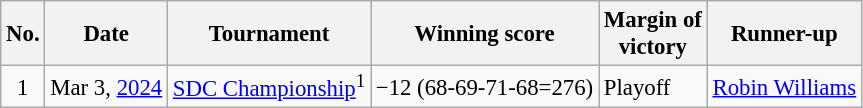<table class="wikitable" style="font-size:95%;">
<tr>
<th>No.</th>
<th>Date</th>
<th>Tournament</th>
<th>Winning score</th>
<th>Margin of<br>victory</th>
<th>Runner-up</th>
</tr>
<tr>
<td align=center>1</td>
<td align=right>Mar 3, <a href='#'>2024</a></td>
<td><a href='#'>SDC Championship</a><sup>1</sup></td>
<td>−12 (68-69-71-68=276)</td>
<td>Playoff</td>
<td> <a href='#'>Robin Williams</a></td>
</tr>
</table>
